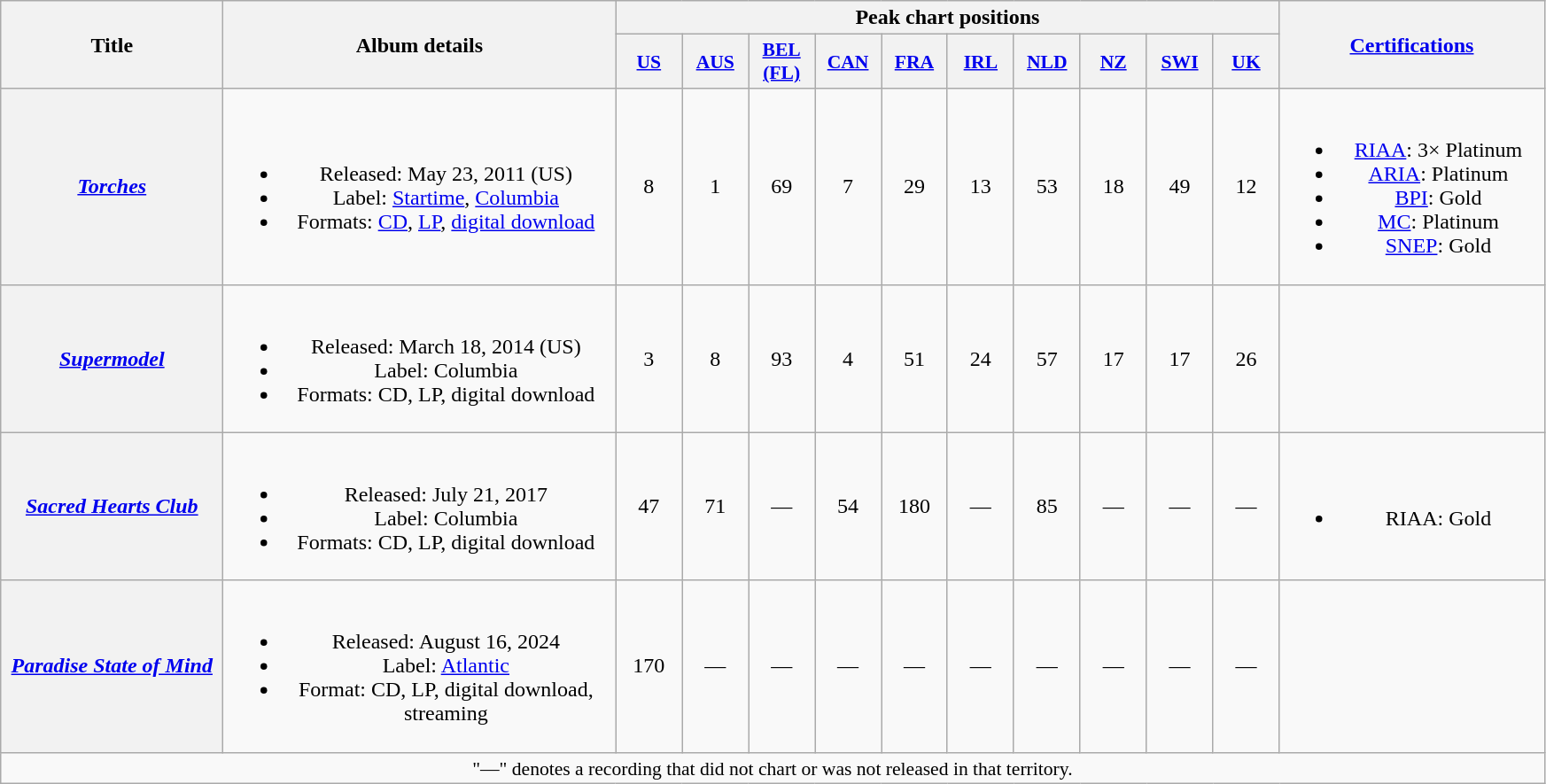<table class="wikitable plainrowheaders" style="text-align:center;">
<tr>
<th scope="col" rowspan="2" style="width:10em;">Title</th>
<th scope="col" rowspan="2" style="width:18em;">Album details</th>
<th scope="col" colspan="10">Peak chart positions</th>
<th scope="col" rowspan="2" style="width:12em;"><a href='#'>Certifications</a></th>
</tr>
<tr>
<th scope="col" style="width:3em;font-size:90%;"><a href='#'>US</a><br></th>
<th scope="col" style="width:3em;font-size:90%;"><a href='#'>AUS</a><br></th>
<th scope="col" style="width:3em;font-size:90%;"><a href='#'>BEL<br>(FL)</a><br></th>
<th scope="col" style="width:3em;font-size:90%;"><a href='#'>CAN</a><br></th>
<th scope="col" style="width:3em;font-size:90%;"><a href='#'>FRA</a><br></th>
<th scope="col" style="width:3em;font-size:90%;"><a href='#'>IRL</a><br></th>
<th scope="col" style="width:3em;font-size:90%;"><a href='#'>NLD</a><br></th>
<th scope="col" style="width:3em;font-size:90%;"><a href='#'>NZ</a><br></th>
<th scope="col" style="width:3em;font-size:90%;"><a href='#'>SWI</a><br></th>
<th scope="col" style="width:3em;font-size:90%;"><a href='#'>UK</a><br></th>
</tr>
<tr>
<th scope="row"><em><a href='#'>Torches</a></em></th>
<td><br><ul><li>Released: May 23, 2011 <span>(US)</span></li><li>Label: <a href='#'>Startime</a>, <a href='#'>Columbia</a></li><li>Formats: <a href='#'>CD</a>, <a href='#'>LP</a>, <a href='#'>digital download</a></li></ul></td>
<td>8</td>
<td>1</td>
<td>69</td>
<td>7</td>
<td>29</td>
<td>13</td>
<td>53</td>
<td>18</td>
<td>49</td>
<td>12</td>
<td><br><ul><li><a href='#'>RIAA</a>: 3× Platinum</li><li><a href='#'>ARIA</a>: Platinum</li><li><a href='#'>BPI</a>: Gold</li><li><a href='#'>MC</a>: Platinum</li><li><a href='#'>SNEP</a>: Gold</li></ul></td>
</tr>
<tr>
<th scope="row"><em><a href='#'>Supermodel</a></em></th>
<td><br><ul><li>Released: March 18, 2014 <span>(US)</span></li><li>Label: Columbia</li><li>Formats: CD, LP, digital download</li></ul></td>
<td>3</td>
<td>8</td>
<td>93</td>
<td>4</td>
<td>51</td>
<td>24</td>
<td>57</td>
<td>17</td>
<td>17</td>
<td>26</td>
<td></td>
</tr>
<tr>
<th scope="row"><em><a href='#'>Sacred Hearts Club</a></em></th>
<td><br><ul><li>Released: July 21, 2017</li><li>Label: Columbia</li><li>Formats: CD, LP, digital download</li></ul></td>
<td>47</td>
<td>71</td>
<td>—</td>
<td>54</td>
<td>180</td>
<td>—</td>
<td>85</td>
<td>—</td>
<td>—</td>
<td>—</td>
<td><br><ul><li>RIAA: Gold</li></ul></td>
</tr>
<tr>
<th scope="row"><em><a href='#'>Paradise State of Mind</a></em></th>
<td><br><ul><li>Released: August 16, 2024</li><li>Label: <a href='#'>Atlantic</a></li><li>Format: CD, LP, digital download, streaming</li></ul></td>
<td>170</td>
<td>—</td>
<td>—</td>
<td>—</td>
<td>—</td>
<td>—</td>
<td>—</td>
<td>—</td>
<td>—</td>
<td>—</td>
<td></td>
</tr>
<tr>
<td colspan="17" style="font-size:90%">"—" denotes a recording that did not chart or was not released in that territory.</td>
</tr>
</table>
